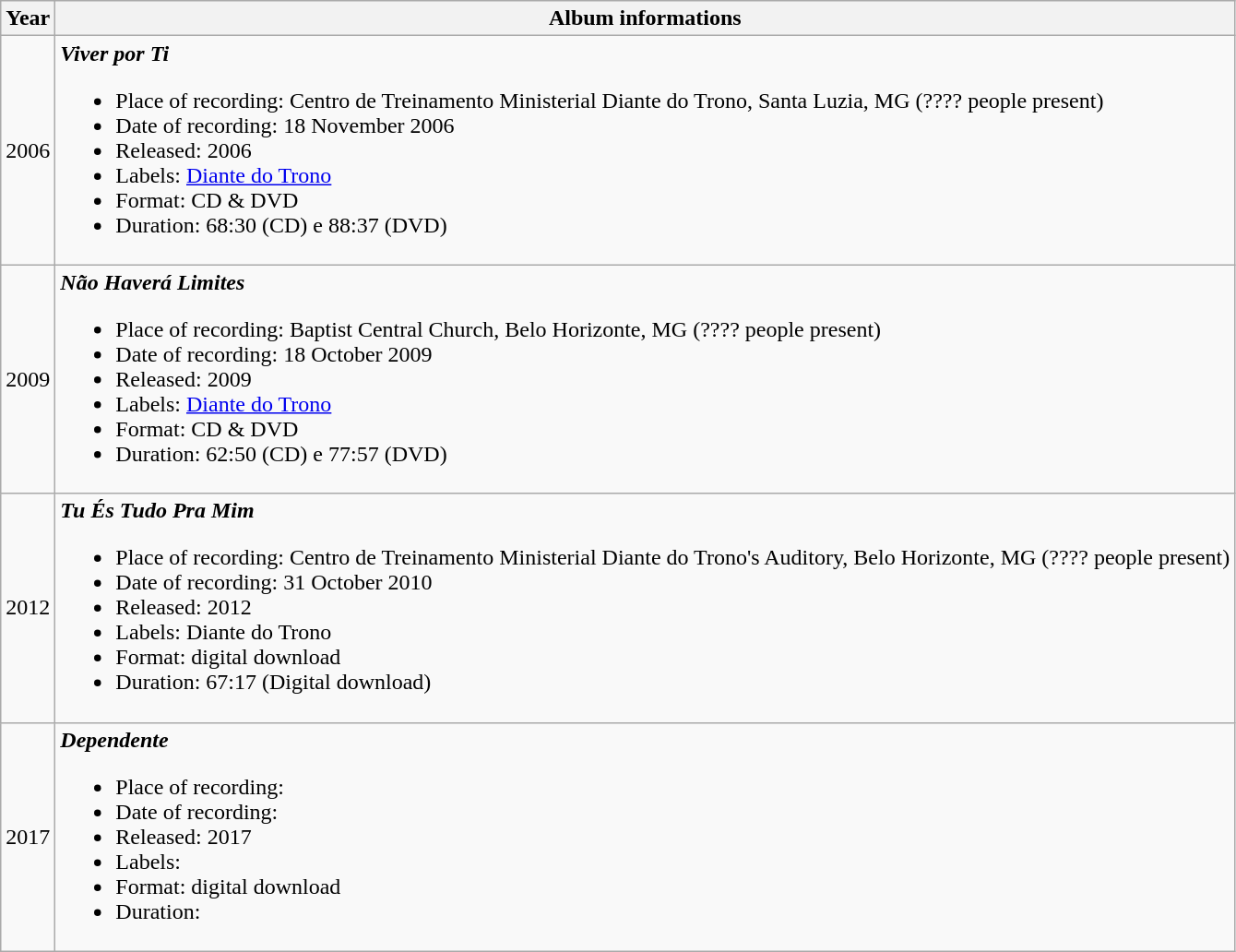<table class="wikitable">
<tr>
<th>Year</th>
<th>Album informations</th>
</tr>
<tr>
<td>2006</td>
<td><strong><em>Viver por Ti</em></strong><br><ul><li>Place of recording: Centro de Treinamento Ministerial Diante do Trono, Santa Luzia, MG (???? people present)</li><li>Date of recording: 18 November 2006</li><li>Released: 2006</li><li>Labels: <a href='#'>Diante do Trono</a></li><li>Format: CD & DVD</li><li>Duration: 68:30 (CD) e 88:37 (DVD)</li></ul></td>
</tr>
<tr>
<td>2009</td>
<td><strong><em>Não Haverá Limites</em></strong><br><ul><li>Place of recording: Baptist Central Church, Belo Horizonte, MG (???? people present)</li><li>Date of recording: 18 October 2009</li><li>Released: 2009</li><li>Labels: <a href='#'>Diante do Trono</a></li><li>Format: CD & DVD</li><li>Duration: 62:50 (CD) e 77:57 (DVD)</li></ul></td>
</tr>
<tr>
<td>2012</td>
<td><strong><em>Tu És Tudo Pra Mim</em></strong><br><ul><li>Place of recording: Centro de Treinamento Ministerial Diante do Trono's Auditory, Belo Horizonte, MG (???? people present)</li><li>Date of recording: 31 October 2010</li><li>Released: 2012</li><li>Labels: Diante do Trono</li><li>Format: digital download</li><li>Duration: 67:17 (Digital download)</li></ul></td>
</tr>
<tr>
<td>2017</td>
<td><strong><em>Dependente</em></strong><br><ul><li>Place of recording:</li><li>Date of recording:</li><li>Released: 2017</li><li>Labels:</li><li>Format: digital download</li><li>Duration:</li></ul></td>
</tr>
</table>
